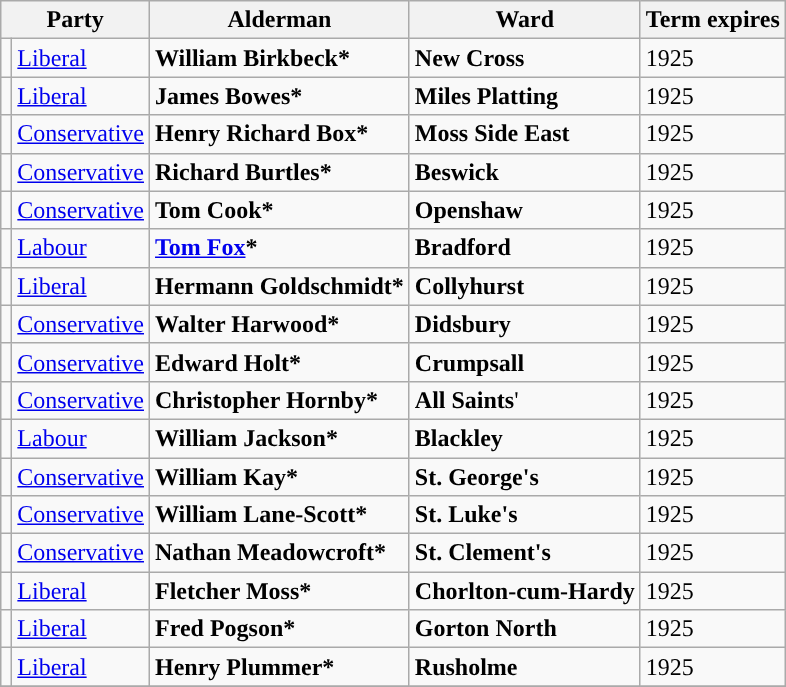<table class="wikitable">
<tr>
<th colspan="2">Party</th>
<th>Alderman</th>
<th>Ward</th>
<th>Term expires</th>
</tr>
<tr>
<td style="background-color:"></td>
<td><a href='#'>Liberal</a></td>
<td><strong>William Birkbeck*</strong></td>
<td><strong>New Cross</strong></td>
<td>1925</td>
</tr>
<tr>
<td style="background-color:"></td>
<td><a href='#'>Liberal</a></td>
<td><strong>James Bowes*</strong></td>
<td><strong>Miles Platting</strong></td>
<td>1925</td>
</tr>
<tr>
<td style="background-color:"></td>
<td><a href='#'>Conservative</a></td>
<td><strong>Henry Richard Box*</strong></td>
<td><strong>Moss Side East</strong></td>
<td>1925</td>
</tr>
<tr>
<td style="background-color:"></td>
<td><a href='#'>Conservative</a></td>
<td><strong>Richard Burtles*</strong></td>
<td><strong>Beswick</strong></td>
<td>1925</td>
</tr>
<tr>
<td style="background-color:"></td>
<td><a href='#'>Conservative</a></td>
<td><strong>Tom Cook*</strong></td>
<td><strong>Openshaw</strong></td>
<td>1925</td>
</tr>
<tr>
<td style="background-color:"></td>
<td><a href='#'>Labour</a></td>
<td><strong><a href='#'>Tom Fox</a>*</strong></td>
<td><strong>Bradford</strong></td>
<td>1925</td>
</tr>
<tr>
<td style="background-color:"></td>
<td><a href='#'>Liberal</a></td>
<td><strong>Hermann Goldschmidt*</strong></td>
<td><strong>Collyhurst</strong></td>
<td>1925</td>
</tr>
<tr>
<td style="background-color:"></td>
<td><a href='#'>Conservative</a></td>
<td><strong>Walter Harwood*</strong></td>
<td><strong>Didsbury</strong></td>
<td>1925</td>
</tr>
<tr>
<td style="background-color:"></td>
<td><a href='#'>Conservative</a></td>
<td><strong>Edward Holt*</strong></td>
<td><strong>Crumpsall</strong></td>
<td>1925</td>
</tr>
<tr>
<td style="background-color:"></td>
<td><a href='#'>Conservative</a></td>
<td><strong>Christopher Hornby*</strong></td>
<td><strong>All Saints</strong>'</td>
<td>1925</td>
</tr>
<tr>
<td style="background-color:"></td>
<td><a href='#'>Labour</a></td>
<td><strong>William Jackson*</strong></td>
<td><strong>Blackley</strong></td>
<td>1925</td>
</tr>
<tr>
<td style="background-color:"></td>
<td><a href='#'>Conservative</a></td>
<td><strong>William Kay*</strong></td>
<td><strong>St. George's</strong></td>
<td>1925</td>
</tr>
<tr>
<td style="background-color:"></td>
<td><a href='#'>Conservative</a></td>
<td><strong>William Lane-Scott*</strong></td>
<td><strong>St. Luke's</strong></td>
<td>1925</td>
</tr>
<tr>
<td style="background-color:"></td>
<td><a href='#'>Conservative</a></td>
<td><strong>Nathan Meadowcroft*</strong></td>
<td><strong>St. Clement's</strong></td>
<td>1925</td>
</tr>
<tr>
<td style="background-color:"></td>
<td><a href='#'>Liberal</a></td>
<td><strong>Fletcher Moss*</strong></td>
<td><strong>Chorlton-cum-Hardy</strong></td>
<td>1925</td>
</tr>
<tr>
<td style="background-color:"></td>
<td><a href='#'>Liberal</a></td>
<td><strong>Fred Pogson*</strong></td>
<td><strong>Gorton North</strong></td>
<td>1925</td>
</tr>
<tr>
<td style="background-color:"></td>
<td><a href='#'>Liberal</a></td>
<td><strong>Henry Plummer*</strong></td>
<td><strong>Rusholme</strong></td>
<td>1925</td>
</tr>
<tr>
</tr>
</table>
